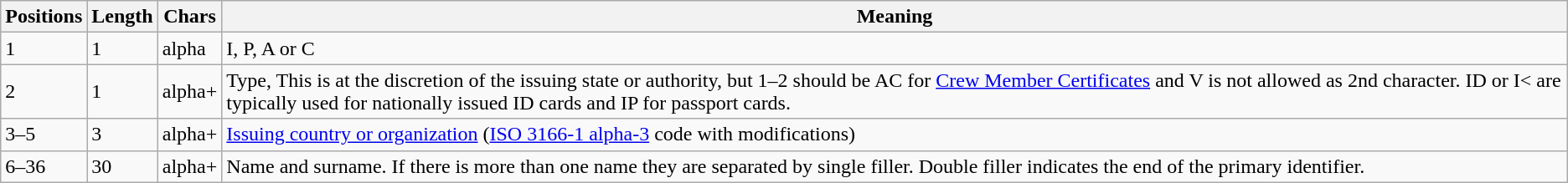<table class="wikitable">
<tr>
<th>Positions</th>
<th>Length</th>
<th>Chars</th>
<th>Meaning</th>
</tr>
<tr>
<td>1</td>
<td>1</td>
<td>alpha</td>
<td>I, P, A or C</td>
</tr>
<tr>
<td>2</td>
<td>1</td>
<td>alpha+</td>
<td>Type, This is at the discretion of the issuing state or authority, but 1–2 should be AC for <a href='#'>Crew Member Certificates</a> and V is not allowed as 2nd character. ID or I< are typically used for nationally issued ID cards and IP for passport cards.</td>
</tr>
<tr>
<td>3–5</td>
<td>3</td>
<td>alpha+</td>
<td><a href='#'>Issuing country or organization</a> (<a href='#'>ISO 3166-1 alpha-3</a> code with modifications)</td>
</tr>
<tr>
<td>6–36</td>
<td>30</td>
<td>alpha+</td>
<td>Name and surname. If there is more than one name they are separated by single filler. Double filler indicates the end of the primary identifier.</td>
</tr>
</table>
